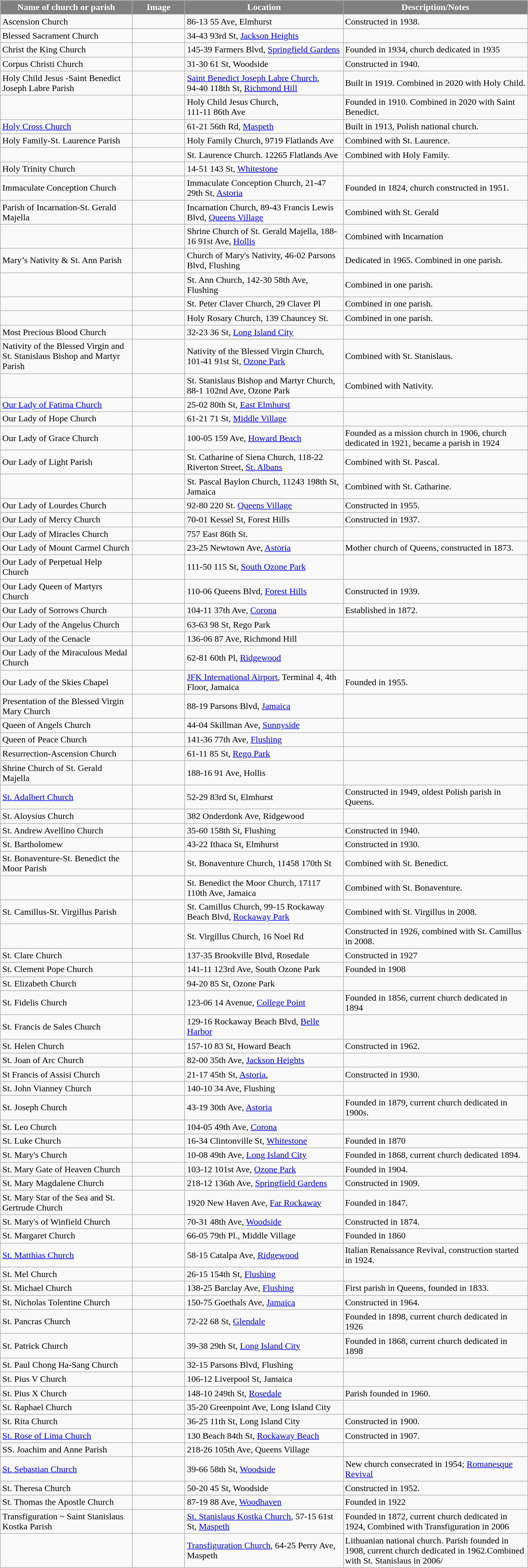<table class="wikitable sortable" style="width:75%">
<tr>
<th style="background:gray; color:white;" width="25%"><strong>Name of church or parish</strong></th>
<th style="background:gray; color:white;" width="10%"><strong>Image</strong></th>
<th style="background:gray; color:white;" width="30%"><strong>Location</strong></th>
<th style="background:gray; color:white;" width="35%"><strong>Description/Notes</strong></th>
</tr>
<tr>
<td>Ascension Church</td>
<td></td>
<td>86-13 55 Ave, Elmhurst</td>
<td>Constructed in 1938.</td>
</tr>
<tr>
<td>Blessed Sacrament Church</td>
<td></td>
<td>34-43 93rd St, <a href='#'>Jackson Heights</a></td>
<td></td>
</tr>
<tr>
<td>Christ the King Church</td>
<td></td>
<td>145-39 Farmers Blvd, <a href='#'>Springfield Gardens</a></td>
<td>Founded in 1934, church dedicated in 1935</td>
</tr>
<tr>
<td>Corpus Christi Church</td>
<td></td>
<td>31-30 61 St, Woodside</td>
<td>Constructed in 1940.</td>
</tr>
<tr>
<td>Holy Child Jesus -Saint Benedict Joseph Labre Parish</td>
<td></td>
<td><a href='#'>Saint Benedict Joseph Labre Church</a>,<br>94-40 118th St, <a href='#'>Richmond Hill</a></td>
<td>Built in 1919. Combined in 2020 with Holy Child.</td>
</tr>
<tr>
<td></td>
<td></td>
<td>Holy Child Jesus Church,<br>111-11 86th Ave</td>
<td>Founded in 1910. Combined in 2020 with Saint Benedict.</td>
</tr>
<tr>
<td><a href='#'>Holy Cross Church</a></td>
<td></td>
<td>61-21 56th Rd, <a href='#'>Maspeth</a></td>
<td>Built in 1913, Polish national church.</td>
</tr>
<tr>
<td>Holy Family-St. Laurence Parish</td>
<td></td>
<td>Holy Family Church, 9719 Flatlands Ave</td>
<td>Combined with St. Laurence.</td>
</tr>
<tr>
<td></td>
<td></td>
<td>St. Laurence Church. 12265 Flatlands Ave</td>
<td>Combined with Holy Family.</td>
</tr>
<tr>
<td>Holy Trinity Church</td>
<td></td>
<td>14-51 143 St, <a href='#'>Whitestone</a></td>
<td></td>
</tr>
<tr>
<td>Immaculate Conception Church</td>
<td></td>
<td>Immaculate Conception Church, 21-47 29th St, <a href='#'>Astoria</a></td>
<td>Founded in 1824, church constructed in 1951.</td>
</tr>
<tr>
<td>Parish of Incarnation-St. Gerald Majella</td>
<td></td>
<td>Incarnation Church, 89-43 Francis Lewis Blvd, <a href='#'>Queens Village</a></td>
<td>Combined with St. Gerald</td>
</tr>
<tr>
<td></td>
<td></td>
<td>Shrine Church of St. Gerald Majella, 188-16 91st Ave, <a href='#'>Hollis</a></td>
<td>Combined with Incarnation</td>
</tr>
<tr>
<td>Mary’s Nativity & St. Ann Parish</td>
<td></td>
<td>Church of Mary's Nativity, 46-02 Parsons Blvd, Flushing</td>
<td>Dedicated in 1965. Combined in one parish.</td>
</tr>
<tr>
<td></td>
<td></td>
<td>St. Ann Church, 142-30 58th Ave, Flushing</td>
<td>Combined in one parish.</td>
</tr>
<tr>
<td></td>
<td></td>
<td>St. Peter Claver Church, 29 Claver Pl</td>
<td>Combined in one parish.</td>
</tr>
<tr>
<td></td>
<td></td>
<td>Holy Rosary Church, 139 Chauncey St.</td>
<td>Combined in one parish.</td>
</tr>
<tr>
<td>Most Precious Blood Church</td>
<td></td>
<td>32-23 36 St, <a href='#'>Long Island City</a></td>
<td></td>
</tr>
<tr>
<td>Nativity of the Blessed Virgin and St. Stanislaus Bishop and Martyr Parish</td>
<td></td>
<td>Nativity of the Blessed Virgin Church, 101-41 91st St, <a href='#'>Ozone Park</a></td>
<td>Combined with St. Stanislaus.</td>
</tr>
<tr>
<td></td>
<td></td>
<td>St. Stanislaus Bishop and Martyr Church, 88-1 102nd Ave, Ozone Park</td>
<td>Combined with Nativity.</td>
</tr>
<tr>
<td><a href='#'>Our Lady of Fatima Church</a></td>
<td></td>
<td>25-02 80th St, <a href='#'>East Elmhurst</a></td>
<td></td>
</tr>
<tr>
<td>Our Lady of Hope Church</td>
<td></td>
<td>61-21 71 St, <a href='#'>Middle Village</a></td>
<td></td>
</tr>
<tr>
<td>Our Lady of Grace Church</td>
<td></td>
<td>100-05 159 Ave, <a href='#'>Howard Beach</a></td>
<td>Founded as a mission church in 1906, church dedicated in 1921, became a parish in 1924</td>
</tr>
<tr>
<td>Our Lady of Light Parish</td>
<td></td>
<td>St. Catharine of Siena Church, 118-22 Riverton Street, <a href='#'>St. Albans</a></td>
<td>Combined with St. Pascal.</td>
</tr>
<tr>
<td></td>
<td></td>
<td>St. Pascal Baylon Church, 11243 198th St, Jamaica</td>
<td>Combined with St. Catharine.</td>
</tr>
<tr>
<td>Our Lady of Lourdes Church</td>
<td></td>
<td>92-80 220 St. <a href='#'>Queens Village</a></td>
<td>Constructed in 1955.</td>
</tr>
<tr>
<td>Our Lady of Mercy Church</td>
<td></td>
<td>70-01 Kessel St, Forest Hills</td>
<td>Constructed in 1937.</td>
</tr>
<tr>
<td>Our Lady of Miracles Church</td>
<td></td>
<td>757 East 86th St.</td>
<td></td>
</tr>
<tr>
<td>Our Lady of Mount Carmel Church</td>
<td></td>
<td>23-25 Newtown Ave, <a href='#'>Astoria</a></td>
<td>Mother church of Queens, constructed in 1873.</td>
</tr>
<tr>
<td>Our Lady of Perpetual Help Church</td>
<td></td>
<td>111-50 115 St, <a href='#'>South Ozone Park</a></td>
<td></td>
</tr>
<tr>
<td>Our Lady Queen of Martyrs Church</td>
<td></td>
<td>110-06 Queens Blvd, <a href='#'>Forest Hills</a></td>
<td>Constructed in 1939.</td>
</tr>
<tr>
<td>Our Lady of Sorrows Church</td>
<td></td>
<td>104-11 37th Ave, <a href='#'>Corona</a></td>
<td>Established in 1872.</td>
</tr>
<tr>
<td>Our Lady of the Angelus Church</td>
<td></td>
<td>63-63 98 St, Rego Park</td>
<td></td>
</tr>
<tr>
<td>Our Lady of the Cenacle</td>
<td></td>
<td>136-06 87 Ave, Richmond Hill</td>
<td></td>
</tr>
<tr>
<td>Our Lady of the Miraculous Medal Church</td>
<td></td>
<td>62-81 60th Pl, <a href='#'>Ridgewood</a></td>
<td></td>
</tr>
<tr>
<td>Our Lady of the Skies Chapel</td>
<td></td>
<td><a href='#'>JFK International Airport</a>, Terminal 4, 4th Floor, Jamaica</td>
<td>Founded in 1955.</td>
</tr>
<tr>
<td>Presentation of the Blessed Virgin Mary Church</td>
<td></td>
<td>88-19 Parsons Blvd, <a href='#'>Jamaica</a></td>
<td></td>
</tr>
<tr>
<td>Queen of Angels Church</td>
<td></td>
<td>44-04 Skillman Ave, <a href='#'>Sunnyside</a></td>
<td></td>
</tr>
<tr>
<td>Queen of Peace Church</td>
<td></td>
<td>141-36 77th Ave, <a href='#'>Flushing</a></td>
<td></td>
</tr>
<tr>
<td>Resurrection-Ascension Church</td>
<td></td>
<td>61-11 85 St, <a href='#'>Rego Park</a></td>
<td></td>
</tr>
<tr>
<td>Shrine Church of St. Gerald Majella</td>
<td></td>
<td>188-16 91 Ave, Hollis</td>
<td></td>
</tr>
<tr>
<td><a href='#'>St. Adalbert Church</a></td>
<td></td>
<td>52-29 83rd St, Elmhurst</td>
<td>Constructed in 1949, oldest Polish parish in Queens.</td>
</tr>
<tr>
<td>St. Aloysius Church</td>
<td></td>
<td>382 Onderdonk Ave, Ridgewood</td>
<td></td>
</tr>
<tr>
<td>St. Andrew Avellino Church</td>
<td></td>
<td>35-60 158th St, Flushing</td>
<td>Constructed in 1940.</td>
</tr>
<tr>
<td>St. Bartholomew</td>
<td></td>
<td>43-22 Ithaca St, Elmhurst</td>
<td>Constructed in 1930.</td>
</tr>
<tr>
<td>St. Bonaventure-St. Benedict the Moor Parish</td>
<td></td>
<td>St. Bonaventure Church, 11458 170th St</td>
<td>Combined with St. Benedict.</td>
</tr>
<tr>
<td></td>
<td></td>
<td>St. Benedict the Moor Church, 17117 110th Ave, Jamaica</td>
<td>Combined with St. Bonaventure.</td>
</tr>
<tr>
<td>St. Camillus-St. Virgillus Parish</td>
<td></td>
<td>St. Camillus Church, 99-15 Rockaway Beach Blvd, <a href='#'>Rockaway Park</a></td>
<td>Combined with St. Virgillus in 2008.</td>
</tr>
<tr>
<td></td>
<td></td>
<td>St. Virgillus Church, 16 Noel Rd</td>
<td>Constructed in 1926, combined with St. Camillus in 2008.</td>
</tr>
<tr>
<td>St. Clare Church</td>
<td></td>
<td>137-35 Brookville Blvd, Rosedale</td>
<td>Constructed in 1927</td>
</tr>
<tr>
<td>St. Clement Pope Church</td>
<td></td>
<td>141-11 123rd Ave, South Ozone Park</td>
<td>Founded in 1908</td>
</tr>
<tr>
<td>St. Elizabeth Church</td>
<td></td>
<td>94-20 85 St, Ozone Park</td>
<td></td>
</tr>
<tr>
<td>St. Fidelis Church</td>
<td></td>
<td>123-06 14 Avenue, <a href='#'>College Point</a></td>
<td>Founded in 1856, current church dedicated in 1894</td>
</tr>
<tr>
<td>St. Francis de Sales Church</td>
<td></td>
<td>129-16 Rockaway Beach Blvd, <a href='#'>Belle Harbor</a></td>
<td></td>
</tr>
<tr>
<td>St. Helen Church</td>
<td></td>
<td>157-10 83 St, Howard Beach</td>
<td>Constructed in 1962.</td>
</tr>
<tr>
<td>St. Joan of Arc Church</td>
<td></td>
<td>82-00 35th Ave, <a href='#'>Jackson Heights</a></td>
<td></td>
</tr>
<tr>
<td>St Francis of Assisi Church</td>
<td></td>
<td>21-17 45th St, <a href='#'>Astoria</a>,</td>
<td>Constructed in 1930.</td>
</tr>
<tr>
<td>St. John Vianney Church</td>
<td></td>
<td>140-10 34 Ave, Flushing</td>
<td></td>
</tr>
<tr>
<td>St. Joseph Church</td>
<td></td>
<td>43-19 30th Ave, <a href='#'>Astoria</a></td>
<td>Founded in 1879, current church dedicated in 1900s.</td>
</tr>
<tr>
<td>St. Leo Church</td>
<td></td>
<td>104-05 49th Ave, <a href='#'>Corona</a></td>
<td></td>
</tr>
<tr>
<td>St. Luke Church</td>
<td></td>
<td>16-34 Clintonville St, <a href='#'>Whitestone</a></td>
<td>Founded in 1870</td>
</tr>
<tr>
<td>St. Mary's Church</td>
<td></td>
<td>10-08 49th Ave, <a href='#'>Long Island City</a></td>
<td>Founded in 1868, current church dedicated 1894.</td>
</tr>
<tr>
<td>St. Mary Gate of Heaven Church</td>
<td></td>
<td>103-12 101st Ave, <a href='#'>Ozone Park</a></td>
<td>Founded in 1904.</td>
</tr>
<tr>
<td>St. Mary Magdalene Church</td>
<td></td>
<td>218-12 136th Ave, <a href='#'>Springfield Gardens</a></td>
<td>Constructed in 1909.</td>
</tr>
<tr>
<td>St. Mary Star of the Sea and St. Gertrude Church</td>
<td></td>
<td>1920 New Haven Ave, <a href='#'>Far Rockaway</a></td>
<td>Founded in 1847.</td>
</tr>
<tr>
<td>St. Mary's of Winfield Church</td>
<td></td>
<td>70-31 48th Ave, <a href='#'>Woodside</a></td>
<td>Constructed in 1874.</td>
</tr>
<tr>
<td>St. Margaret Church</td>
<td></td>
<td>66-05 79th Pl., Middle Village</td>
<td>Founded in 1860</td>
</tr>
<tr>
<td><a href='#'>St. Matthias Church</a></td>
<td></td>
<td>58-15 Catalpa Ave, <a href='#'>Ridgewood</a></td>
<td>Italian Renaissance Revival, construction started in 1924.</td>
</tr>
<tr>
<td>St. Mel Church</td>
<td></td>
<td>26-15 154th St, <a href='#'>Flushing</a></td>
<td></td>
</tr>
<tr>
<td>St. Michael Church</td>
<td></td>
<td>138-25 Barclay Ave, <a href='#'>Flushing</a></td>
<td>First parish in Queens, founded in 1833.</td>
</tr>
<tr>
<td>St. Nicholas Tolentine Church</td>
<td></td>
<td>150-75 Goethals Ave, <a href='#'>Jamaica</a></td>
<td>Constructed in 1964.</td>
</tr>
<tr>
<td>St. Pancras Church</td>
<td></td>
<td>72-22 68 St, <a href='#'>Glendale</a></td>
<td>Founded in 1898, current church dedicated in 1926</td>
</tr>
<tr>
<td>St. Patrick Church</td>
<td></td>
<td>39-38 29th St, <a href='#'>Long Island City</a></td>
<td>Founded in 1868, current church dedicated in 1898 </td>
</tr>
<tr>
<td>St. Paul Chong Ha-Sang Church</td>
<td></td>
<td>32-15 Parsons Blvd, Flushing</td>
<td></td>
</tr>
<tr>
<td>St. Pius V Church</td>
<td></td>
<td>106-12 Liverpool St, Jamaica</td>
<td></td>
</tr>
<tr>
<td>St. Pius X Church</td>
<td></td>
<td>148-10 249th St, <a href='#'>Rosedale</a></td>
<td>Parish founded in 1960.</td>
</tr>
<tr>
<td>St. Raphael Church</td>
<td></td>
<td>35-20 Greenpoint Ave, Long Island City</td>
<td></td>
</tr>
<tr>
<td>St. Rita Church</td>
<td></td>
<td>36-25 11th St, Long Island City</td>
<td>Constructed in 1900.</td>
</tr>
<tr>
<td><a href='#'>St. Rose of Lima Church</a></td>
<td></td>
<td>130 Beach 84th St, <a href='#'>Rockaway Beach</a></td>
<td>Constructed in 1907.</td>
</tr>
<tr>
<td>SS. Joachim and Anne Parish</td>
<td></td>
<td>218-26 105th Ave, Queens Village</td>
<td></td>
</tr>
<tr>
<td><a href='#'>St. Sebastian Church</a></td>
<td></td>
<td>39-66 58th St, <a href='#'>Woodside</a></td>
<td>New church consecrated in 1954; <a href='#'>Romanesque Revival</a></td>
</tr>
<tr>
<td>St. Theresa Church</td>
<td></td>
<td>50-20 45 St, Woodside</td>
<td>Constructed in 1952.</td>
</tr>
<tr>
<td>St. Thomas the Apostle Church</td>
<td></td>
<td>87-19 88 Ave, <a href='#'>Woodhaven</a></td>
<td>Founded in 1922</td>
</tr>
<tr>
<td>Transfiguration ~ Saint Stanislaus Kostka Parish</td>
<td></td>
<td><a href='#'>St. Stanislaus Kostka Church</a>, 57-15 61st St, <a href='#'>Maspeth</a></td>
<td>Founded in 1872, current church dedicated in 1924, Combined with Transfiguration in 2006</td>
</tr>
<tr>
<td></td>
<td></td>
<td><a href='#'>Transfiguration Church</a>, 64-25 Perry Ave, Maspeth</td>
<td>Lithuanian national church. Parish founded in 1908, current church dedicated in 1962.Combined with St. Stanislaus in 2006/</td>
</tr>
</table>
